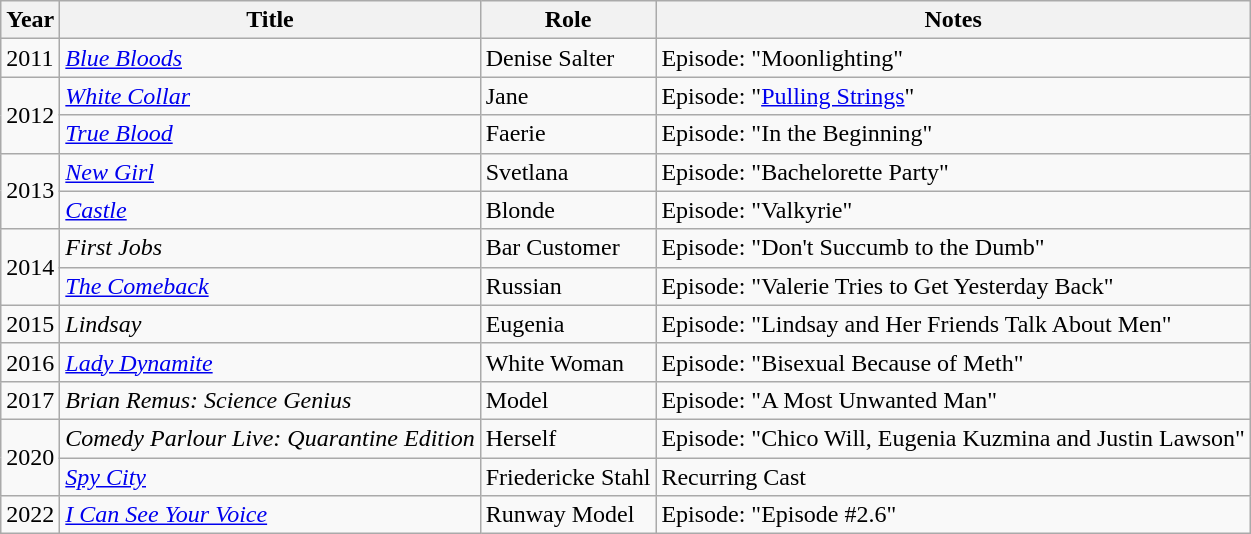<table class="wikitable plainrowheaders sortable" style="margin-right: 0;">
<tr>
<th>Year</th>
<th>Title</th>
<th>Role</th>
<th>Notes</th>
</tr>
<tr>
<td>2011</td>
<td><em><a href='#'>Blue Bloods</a></em></td>
<td>Denise Salter</td>
<td>Episode: "Moonlighting"</td>
</tr>
<tr>
<td rowspan=2>2012</td>
<td><em><a href='#'>White Collar</a></em></td>
<td>Jane</td>
<td>Episode: "<a href='#'>Pulling Strings</a>"</td>
</tr>
<tr>
<td><em><a href='#'>True Blood</a></em></td>
<td>Faerie</td>
<td>Episode: "In the Beginning"</td>
</tr>
<tr>
<td rowspan=2>2013</td>
<td><em><a href='#'>New Girl</a></em></td>
<td>Svetlana</td>
<td>Episode: "Bachelorette Party"</td>
</tr>
<tr>
<td><em><a href='#'>Castle</a></em></td>
<td>Blonde</td>
<td>Episode: "Valkyrie"</td>
</tr>
<tr>
<td rowspan=2>2014</td>
<td><em>First Jobs</em></td>
<td>Bar Customer</td>
<td>Episode: "Don't Succumb to the Dumb"</td>
</tr>
<tr>
<td><em><a href='#'>The Comeback</a></em></td>
<td>Russian</td>
<td>Episode: "Valerie Tries to Get Yesterday Back"</td>
</tr>
<tr>
<td>2015</td>
<td><em>Lindsay</em></td>
<td>Eugenia</td>
<td>Episode: "Lindsay and Her Friends Talk About Men"</td>
</tr>
<tr>
<td>2016</td>
<td><em><a href='#'>Lady Dynamite</a></em></td>
<td>White Woman</td>
<td>Episode: "Bisexual Because of Meth"</td>
</tr>
<tr>
<td>2017</td>
<td><em>Brian Remus: Science Genius</em></td>
<td>Model</td>
<td>Episode: "A Most Unwanted Man"</td>
</tr>
<tr>
<td rowspan=2>2020</td>
<td><em>Comedy Parlour Live: Quarantine Edition</em></td>
<td>Herself</td>
<td>Episode: "Chico Will, Eugenia Kuzmina and Justin Lawson"</td>
</tr>
<tr>
<td><em><a href='#'>Spy City</a></em></td>
<td>Friedericke Stahl</td>
<td>Recurring Cast</td>
</tr>
<tr>
<td>2022</td>
<td><em><a href='#'>I Can See Your Voice</a></em></td>
<td>Runway Model</td>
<td>Episode: "Episode #2.6"</td>
</tr>
</table>
